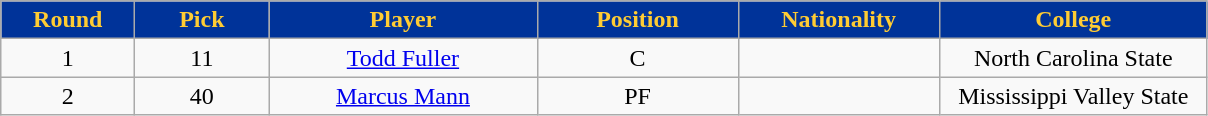<table class="wikitable sortable sortable">
<tr>
<th style="background:#003399; color:#FFCC33" width="10%">Round</th>
<th style="background:#003399; color:#FFCC33" width="10%">Pick</th>
<th style="background:#003399; color:#FFCC33" width="20%">Player</th>
<th style="background:#003399; color:#FFCC33" width="15%">Position</th>
<th style="background:#003399; color:#FFCC33" width="15%">Nationality</th>
<th style="background:#003399; color:#FFCC33" width="20%">College</th>
</tr>
<tr style="text-align: center">
<td>1</td>
<td>11</td>
<td><a href='#'>Todd Fuller</a></td>
<td>C</td>
<td></td>
<td>North Carolina State</td>
</tr>
<tr style="text-align: center">
<td>2</td>
<td>40</td>
<td><a href='#'>Marcus Mann</a></td>
<td>PF</td>
<td></td>
<td>Mississippi Valley State</td>
</tr>
</table>
